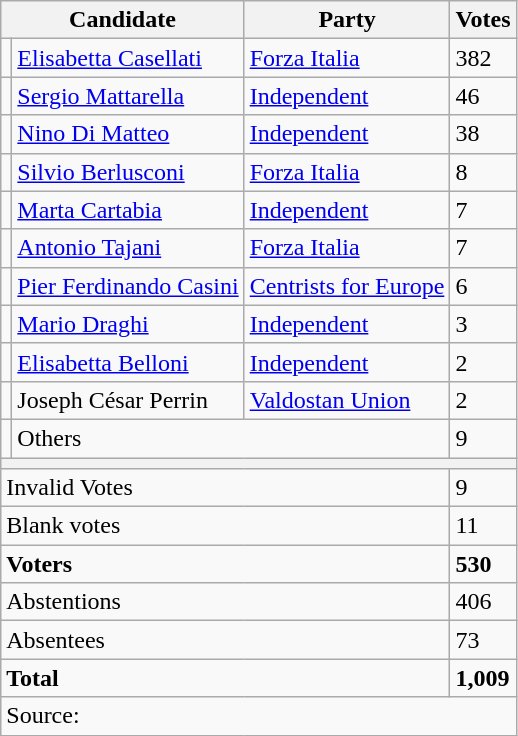<table class="wikitable mw-collapsible mw-collapsed">
<tr>
<th colspan="2">Candidate</th>
<th>Party</th>
<th>Votes</th>
</tr>
<tr>
<td bgcolor=></td>
<td><a href='#'>Elisabetta Casellati</a></td>
<td><a href='#'>Forza Italia</a></td>
<td>382</td>
</tr>
<tr>
<td bgcolor=></td>
<td><a href='#'>Sergio Mattarella</a></td>
<td><a href='#'>Independent</a></td>
<td>46</td>
</tr>
<tr>
<td bgcolor=></td>
<td><a href='#'>Nino Di Matteo</a></td>
<td><a href='#'>Independent</a></td>
<td>38</td>
</tr>
<tr>
<td bgcolor=></td>
<td><a href='#'>Silvio Berlusconi</a></td>
<td><a href='#'>Forza Italia</a></td>
<td>8</td>
</tr>
<tr>
<td bgcolor=></td>
<td><a href='#'>Marta Cartabia</a></td>
<td><a href='#'>Independent</a></td>
<td>7</td>
</tr>
<tr>
<td bgcolor=></td>
<td><a href='#'>Antonio Tajani</a></td>
<td><a href='#'>Forza Italia</a></td>
<td>7</td>
</tr>
<tr>
<td bgcolor=></td>
<td><a href='#'>Pier Ferdinando Casini</a></td>
<td><a href='#'>Centrists for Europe</a></td>
<td>6</td>
</tr>
<tr>
<td bgcolor=></td>
<td><a href='#'>Mario Draghi</a></td>
<td><a href='#'>Independent</a></td>
<td>3</td>
</tr>
<tr>
<td bgcolor=></td>
<td><a href='#'>Elisabetta Belloni</a></td>
<td><a href='#'>Independent</a></td>
<td>2</td>
</tr>
<tr>
<td bgcolor=></td>
<td>Joseph César Perrin</td>
<td><a href='#'>Valdostan Union</a></td>
<td>2</td>
</tr>
<tr>
<td bgcolor=></td>
<td colspan="2">Others</td>
<td>9</td>
</tr>
<tr>
<th colspan="4"></th>
</tr>
<tr>
<td colspan="3">Invalid Votes</td>
<td>9</td>
</tr>
<tr>
<td colspan="3">Blank votes</td>
<td>11</td>
</tr>
<tr>
<td colspan="3"><strong>Voters</strong></td>
<td><strong>530</strong></td>
</tr>
<tr>
<td colspan="3">Abstentions</td>
<td>406</td>
</tr>
<tr>
<td colspan="3">Absentees</td>
<td>73</td>
</tr>
<tr>
<td colspan="3"><strong>Total</strong></td>
<td><strong>1,009</strong></td>
</tr>
<tr>
<td colspan="4">Source: </td>
</tr>
</table>
